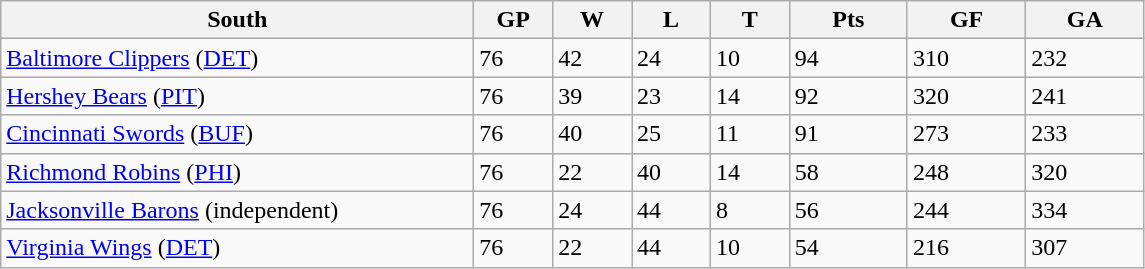<table class="wikitable">
<tr>
<th bgcolor="#DDDDFF" width="30%">South</th>
<th bgcolor="#DDDDFF" width="5%">GP</th>
<th bgcolor="#DDDDFF" width="5%">W</th>
<th bgcolor="#DDDDFF" width="5%">L</th>
<th bgcolor="#DDDDFF" width="5%">T</th>
<th bgcolor="#DDDDFF" width="7.5%">Pts</th>
<th bgcolor="#DDDDFF" width="7.5%">GF</th>
<th bgcolor="#DDDDFF" width="7.5%">GA</th>
</tr>
<tr>
<td><a href='#'>Baltimore Clippers</a> (<a href='#'>DET</a>)</td>
<td>76</td>
<td>42</td>
<td>24</td>
<td>10</td>
<td>94</td>
<td>310</td>
<td>232</td>
</tr>
<tr>
<td><a href='#'>Hershey Bears</a> (<a href='#'>PIT</a>)</td>
<td>76</td>
<td>39</td>
<td>23</td>
<td>14</td>
<td>92</td>
<td>320</td>
<td>241</td>
</tr>
<tr>
<td><a href='#'>Cincinnati Swords</a> (<a href='#'>BUF</a>)</td>
<td>76</td>
<td>40</td>
<td>25</td>
<td>11</td>
<td>91</td>
<td>273</td>
<td>233</td>
</tr>
<tr>
<td><a href='#'>Richmond Robins</a> (<a href='#'>PHI</a>)</td>
<td>76</td>
<td>22</td>
<td>40</td>
<td>14</td>
<td>58</td>
<td>248</td>
<td>320</td>
</tr>
<tr>
<td><a href='#'>Jacksonville Barons</a> (independent)</td>
<td>76</td>
<td>24</td>
<td>44</td>
<td>8</td>
<td>56</td>
<td>244</td>
<td>334</td>
</tr>
<tr>
<td><a href='#'>Virginia Wings</a> (<a href='#'>DET</a>)</td>
<td>76</td>
<td>22</td>
<td>44</td>
<td>10</td>
<td>54</td>
<td>216</td>
<td>307</td>
</tr>
</table>
